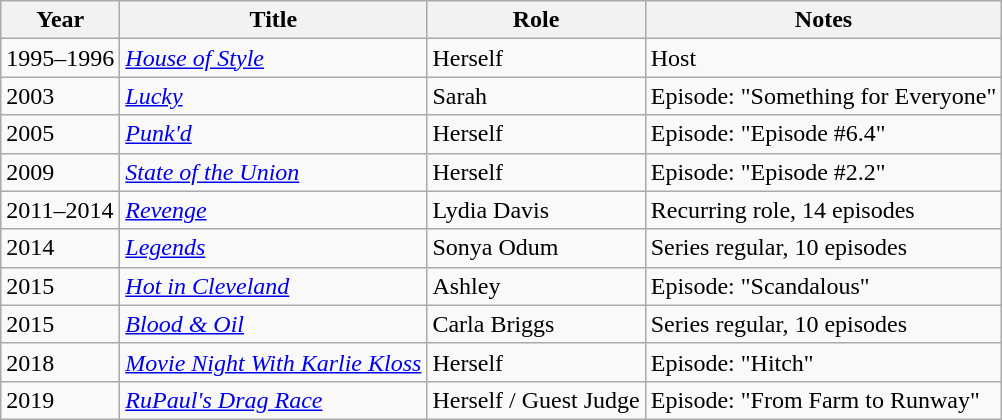<table class="wikitable sortable">
<tr>
<th>Year</th>
<th>Title</th>
<th>Role</th>
<th class="unsortable">Notes</th>
</tr>
<tr>
<td>1995–1996</td>
<td><em><a href='#'>House of Style</a></em></td>
<td>Herself</td>
<td>Host</td>
</tr>
<tr>
<td>2003</td>
<td><em><a href='#'>Lucky</a></em></td>
<td>Sarah</td>
<td>Episode: "Something for Everyone"</td>
</tr>
<tr>
<td>2005</td>
<td><em><a href='#'>Punk'd</a></em></td>
<td>Herself</td>
<td>Episode: "Episode #6.4"</td>
</tr>
<tr>
<td>2009</td>
<td><em><a href='#'>State of the Union</a></em></td>
<td>Herself</td>
<td>Episode: "Episode #2.2"</td>
</tr>
<tr>
<td>2011–2014</td>
<td><em><a href='#'>Revenge</a></em></td>
<td>Lydia Davis</td>
<td>Recurring role, 14 episodes</td>
</tr>
<tr>
<td>2014</td>
<td><em><a href='#'>Legends</a></em></td>
<td>Sonya Odum</td>
<td>Series regular, 10 episodes</td>
</tr>
<tr>
<td>2015</td>
<td><em><a href='#'>Hot in Cleveland</a></em></td>
<td>Ashley</td>
<td>Episode: "Scandalous"</td>
</tr>
<tr>
<td>2015</td>
<td><em><a href='#'>Blood & Oil</a></em></td>
<td>Carla Briggs</td>
<td>Series regular, 10 episodes</td>
</tr>
<tr>
<td>2018</td>
<td><em><a href='#'>Movie Night With Karlie Kloss</a></em></td>
<td>Herself</td>
<td>Episode: "Hitch"</td>
</tr>
<tr>
<td>2019</td>
<td><em><a href='#'>RuPaul's Drag Race</a></em></td>
<td>Herself / Guest Judge</td>
<td>Episode: "From Farm to Runway"</td>
</tr>
</table>
